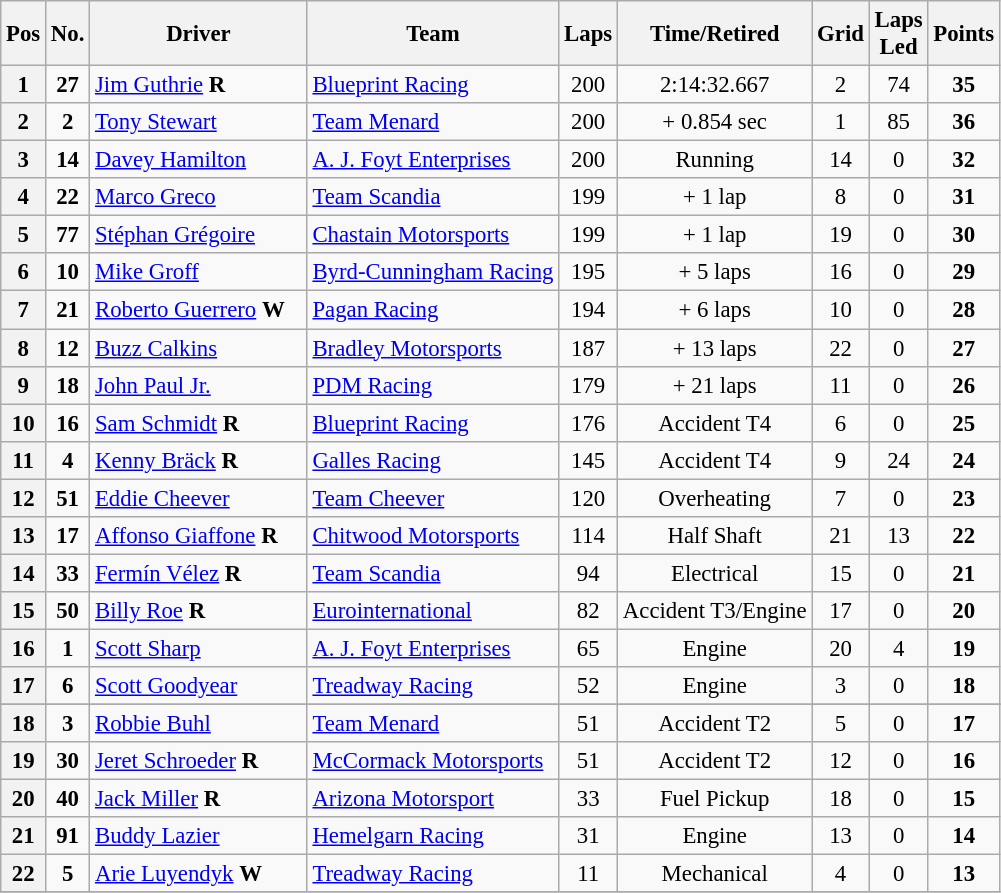<table class="wikitable" style="font-size:95%">
<tr>
<th>Pos</th>
<th>No.</th>
<th>Driver</th>
<th>Team</th>
<th>Laps</th>
<th>Time/Retired</th>
<th>Grid</th>
<th>Laps<br>Led</th>
<th>Points</th>
</tr>
<tr>
<th>1</th>
<td align=center><strong>27</strong></td>
<td> <a href='#'>Jim Guthrie</a> <strong><span>R</span></strong></td>
<td><a href='#'>Blueprint Racing</a></td>
<td align=center>200</td>
<td align=center>2:14:32.667</td>
<td align=center>2</td>
<td align=center>74</td>
<td align=center><strong>35</strong></td>
</tr>
<tr>
<th>2</th>
<td align="center"><strong>2</strong></td>
<td> <a href='#'>Tony Stewart</a></td>
<td><a href='#'>Team Menard</a></td>
<td align=center>200</td>
<td align=center>+ 0.854 sec</td>
<td align=center>1</td>
<td align=center>85</td>
<td align=center><strong>36</strong></td>
</tr>
<tr>
<th>3</th>
<td align=center><strong>14</strong></td>
<td> <a href='#'>Davey Hamilton</a></td>
<td><a href='#'>A. J. Foyt Enterprises</a></td>
<td align=center>200</td>
<td align=center>Running</td>
<td align=center>14</td>
<td align=center>0</td>
<td align=center><strong>32</strong></td>
</tr>
<tr>
<th>4</th>
<td align=center><strong>22</strong></td>
<td> <a href='#'>Marco Greco</a></td>
<td><a href='#'>Team Scandia</a></td>
<td align=center>199</td>
<td align=center>+ 1 lap</td>
<td align=center>8</td>
<td align=center>0</td>
<td align=center><strong>31</strong></td>
</tr>
<tr>
<th>5</th>
<td align=center><strong>77</strong></td>
<td> <a href='#'>Stéphan Grégoire</a></td>
<td><a href='#'>Chastain Motorsports</a></td>
<td align=center>199</td>
<td align=center>+ 1 lap</td>
<td align=center>19</td>
<td align=center>0</td>
<td align=center><strong>30</strong></td>
</tr>
<tr>
<th>6</th>
<td align=center><strong>10</strong></td>
<td> <a href='#'>Mike Groff</a></td>
<td><a href='#'>Byrd-Cunningham Racing</a></td>
<td align=center>195</td>
<td align=center>+ 5 laps</td>
<td align=center>16</td>
<td align=center>0</td>
<td align=center><strong>29</strong></td>
</tr>
<tr>
<th>7</th>
<td align="center"><strong>21</strong></td>
<td> <a href='#'>Roberto Guerrero</a> <strong><span>W</span></strong>    </td>
<td><a href='#'>Pagan Racing</a></td>
<td align=center>194</td>
<td align=center>+ 6 laps</td>
<td align=center>10</td>
<td align=center>0</td>
<td align=center><strong>28</strong></td>
</tr>
<tr>
<th>8</th>
<td align=center><strong>12</strong></td>
<td> <a href='#'>Buzz Calkins</a></td>
<td><a href='#'>Bradley Motorsports</a></td>
<td align=center>187</td>
<td align=center>+ 13 laps</td>
<td align=center>22</td>
<td align=center>0</td>
<td align=center><strong>27</strong></td>
</tr>
<tr>
<th>9</th>
<td align=center><strong>18</strong></td>
<td> <a href='#'>John Paul Jr.</a></td>
<td><a href='#'>PDM Racing</a></td>
<td align=center>179</td>
<td align=center>+ 21 laps</td>
<td align=center>11</td>
<td align=center>0</td>
<td align=center><strong>26</strong></td>
</tr>
<tr>
<th>10</th>
<td align=center><strong>16</strong></td>
<td> <a href='#'>Sam Schmidt</a> <strong><span>R</span></strong></td>
<td><a href='#'>Blueprint Racing</a></td>
<td align=center>176</td>
<td align=center>Accident T4</td>
<td align=center>6</td>
<td align=center>0</td>
<td align=center><strong>25</strong></td>
</tr>
<tr>
<th>11</th>
<td align=center><strong>4</strong></td>
<td> <a href='#'>Kenny Bräck</a> <strong><span>R</span></strong></td>
<td><a href='#'>Galles Racing</a></td>
<td align=center>145</td>
<td align=center>Accident T4</td>
<td align=center>9</td>
<td align=center>24</td>
<td align=center><strong>24</strong></td>
</tr>
<tr>
<th>12</th>
<td align=center><strong>51</strong></td>
<td> <a href='#'>Eddie Cheever</a></td>
<td><a href='#'>Team Cheever</a></td>
<td align=center>120</td>
<td align=center>Overheating</td>
<td align=center>7</td>
<td align=center>0</td>
<td align=center><strong>23</strong></td>
</tr>
<tr>
<th>13</th>
<td align=center><strong>17</strong></td>
<td> <a href='#'>Affonso Giaffone</a> <strong><span>R</span></strong></td>
<td><a href='#'>Chitwood Motorsports</a></td>
<td align=center>114</td>
<td align=center>Half Shaft</td>
<td align=center>21</td>
<td align=center>13</td>
<td align=center><strong>22</strong></td>
</tr>
<tr>
<th>14</th>
<td align=center><strong>33</strong></td>
<td> <a href='#'>Fermín Vélez</a> <strong><span>R</span></strong></td>
<td><a href='#'>Team Scandia</a></td>
<td align=center>94</td>
<td align=center>Electrical</td>
<td align=center>15</td>
<td align=center>0</td>
<td align=center><strong>21</strong></td>
</tr>
<tr>
<th>15</th>
<td align=center><strong>50</strong></td>
<td> <a href='#'>Billy Roe</a> <strong><span>R</span></strong></td>
<td><a href='#'>Eurointernational</a></td>
<td align=center>82</td>
<td align=center>Accident T3/Engine</td>
<td align=center>17</td>
<td align=center>0</td>
<td align=center><strong>20</strong></td>
</tr>
<tr>
<th>16</th>
<td align=center><strong>1</strong></td>
<td> <a href='#'>Scott Sharp</a></td>
<td><a href='#'>A. J. Foyt Enterprises</a></td>
<td align=center>65</td>
<td align=center>Engine</td>
<td align=center>20</td>
<td align=center>4</td>
<td align=center><strong>19</strong></td>
</tr>
<tr>
<th>17</th>
<td align=center><strong>6</strong></td>
<td> <a href='#'>Scott Goodyear</a></td>
<td><a href='#'>Treadway Racing</a></td>
<td align=center>52</td>
<td align=center>Engine</td>
<td align=center>3</td>
<td align=center>0</td>
<td align=center><strong>18</strong></td>
</tr>
<tr>
</tr>
<tr>
<th>18</th>
<td align=center><strong>3</strong></td>
<td> <a href='#'>Robbie Buhl</a></td>
<td><a href='#'>Team Menard</a></td>
<td align=center>51</td>
<td align=center>Accident T2</td>
<td align=center>5</td>
<td align=center>0</td>
<td align=center><strong>17</strong></td>
</tr>
<tr>
<th>19</th>
<td align=center><strong>30</strong></td>
<td> <a href='#'>Jeret Schroeder</a> <strong><span>R</span></strong></td>
<td><a href='#'>McCormack Motorsports</a></td>
<td align=center>51</td>
<td align=center>Accident T2</td>
<td align=center>12</td>
<td align=center>0</td>
<td align=center><strong>16</strong></td>
</tr>
<tr>
<th>20</th>
<td align=center><strong>40</strong></td>
<td> <a href='#'>Jack Miller</a> <strong><span>R</span></strong></td>
<td><a href='#'>Arizona Motorsport</a></td>
<td align=center>33</td>
<td align=center>Fuel Pickup</td>
<td align=center>18</td>
<td align=center>0</td>
<td align=center><strong>15</strong></td>
</tr>
<tr>
<th>21</th>
<td align=center><strong>91</strong></td>
<td> <a href='#'>Buddy Lazier</a></td>
<td><a href='#'>Hemelgarn Racing</a></td>
<td align=center>31</td>
<td align=center>Engine</td>
<td align=center>13</td>
<td align=center>0</td>
<td align=center><strong>14</strong></td>
</tr>
<tr>
<th>22</th>
<td align=center><strong>5</strong></td>
<td> <a href='#'>Arie Luyendyk</a> <strong><span>W</span></strong></td>
<td><a href='#'>Treadway Racing</a></td>
<td align=center>11</td>
<td align=center>Mechanical</td>
<td align=center>4</td>
<td align=center>0</td>
<td align=center><strong>13</strong></td>
</tr>
<tr>
</tr>
</table>
